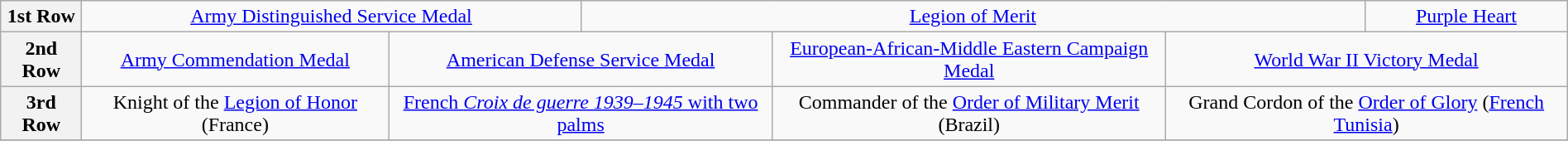<table class="wikitable" style="margin:1em auto; text-align:center;">
<tr>
<th>1st Row</th>
<td colspan="7"><a href='#'>Army Distinguished Service Medal</a></td>
<td colspan="8"><a href='#'>Legion of Merit</a></td>
<td colspan="9"><a href='#'>Purple Heart</a></td>
</tr>
<tr>
<th>2nd Row</th>
<td colspan="4"><a href='#'>Army Commendation Medal</a></td>
<td colspan="4"><a href='#'>American Defense Service Medal</a></td>
<td colspan="4"><a href='#'>European-African-Middle Eastern Campaign Medal</a></td>
<td colspan="4"><a href='#'>World War II Victory Medal</a></td>
</tr>
<tr>
<th>3rd Row</th>
<td colspan="4">Knight of the <a href='#'>Legion of Honor</a> (France)</td>
<td colspan="4"><a href='#'>French <em>Croix de guerre 1939–1945</em> with two palms</a></td>
<td colspan="4">Commander of the <a href='#'>Order of Military Merit</a> (Brazil)</td>
<td colspan="4">Grand Cordon of the <a href='#'>Order of Glory</a> (<a href='#'>French Tunisia</a>)</td>
</tr>
<tr>
</tr>
</table>
